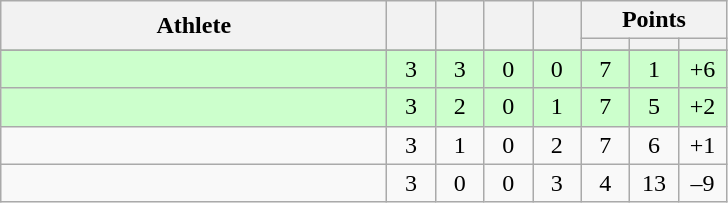<table class="wikitable" style="text-align: center; font-size:100% ">
<tr>
<th rowspan=2 width=250>Athlete</th>
<th rowspan=2 width=25></th>
<th rowspan=2 width=25></th>
<th rowspan=2 width=25></th>
<th rowspan=2 width=25></th>
<th colspan=3>Points</th>
</tr>
<tr>
<th width=25></th>
<th width=25></th>
<th width=25></th>
</tr>
<tr bgcolor="ccffcc">
</tr>
<tr bgcolor="ccffcc">
<td align=left></td>
<td>3</td>
<td>3</td>
<td>0</td>
<td>0</td>
<td>7</td>
<td>1</td>
<td>+6</td>
</tr>
<tr bgcolor="ccffcc">
<td align=left></td>
<td>3</td>
<td>2</td>
<td>0</td>
<td>1</td>
<td>7</td>
<td>5</td>
<td>+2</td>
</tr>
<tr>
<td align=left></td>
<td>3</td>
<td>1</td>
<td>0</td>
<td>2</td>
<td>7</td>
<td>6</td>
<td>+1</td>
</tr>
<tr>
<td align=left></td>
<td>3</td>
<td>0</td>
<td>0</td>
<td>3</td>
<td>4</td>
<td>13</td>
<td>–9</td>
</tr>
</table>
